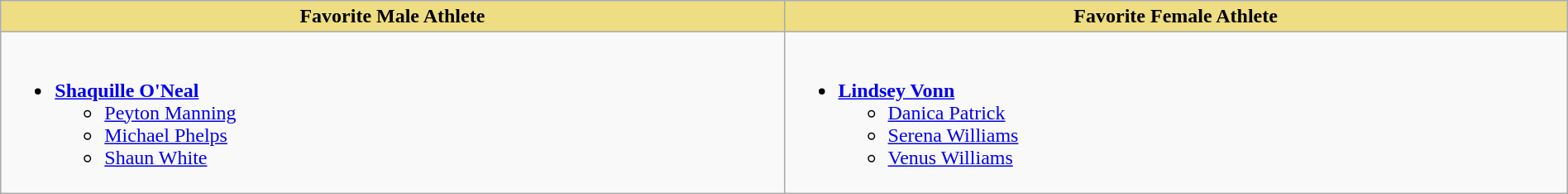<table class="wikitable" style="width:100%">
<tr>
<th style="background:#EEDD82; width:50%">Favorite Male Athlete</th>
<th style="background:#EEDD82; width:50%">Favorite Female Athlete</th>
</tr>
<tr>
<td valign="top"><br><ul><li><strong><a href='#'>Shaquille O'Neal</a></strong><ul><li><a href='#'>Peyton Manning</a></li><li><a href='#'>Michael Phelps</a></li><li><a href='#'>Shaun White</a></li></ul></li></ul></td>
<td valign="top"><br><ul><li><strong><a href='#'>Lindsey Vonn</a></strong><ul><li><a href='#'>Danica Patrick</a></li><li><a href='#'>Serena Williams</a></li><li><a href='#'>Venus Williams</a></li></ul></li></ul></td>
</tr>
</table>
